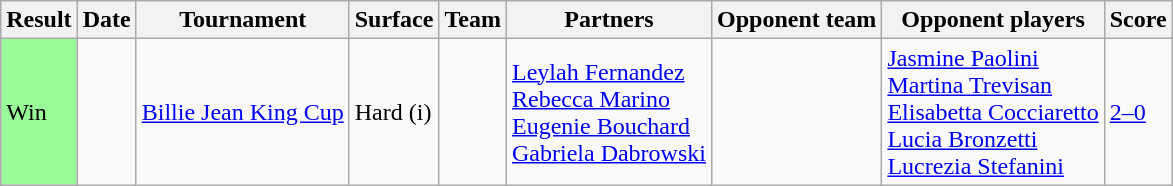<table class="wikitable nowrap">
<tr>
<th>Result</th>
<th>Date</th>
<th>Tournament</th>
<th>Surface</th>
<th>Team</th>
<th>Partners</th>
<th>Opponent team</th>
<th>Opponent players</th>
<th class="unsortable">Score</th>
</tr>
<tr>
<td style="background:#98fb98;">Win</td>
<td><a href='#'></a></td>
<td><a href='#'>Billie Jean King Cup</a></td>
<td>Hard (i)</td>
<td></td>
<td><a href='#'>Leylah Fernandez</a><br><a href='#'>Rebecca Marino</a><br><a href='#'>Eugenie Bouchard</a><br><a href='#'>Gabriela Dabrowski</a></td>
<td></td>
<td><a href='#'>Jasmine Paolini</a><br><a href='#'>Martina Trevisan</a><br><a href='#'>Elisabetta Cocciaretto</a><br><a href='#'>Lucia Bronzetti</a><br><a href='#'>Lucrezia Stefanini</a></td>
<td><a href='#'>2–0</a></td>
</tr>
</table>
